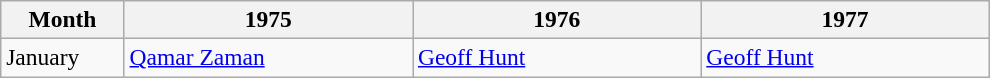<table class=wikitable style="font-size:98%;">
<tr>
<th style="width:75px;">Month</th>
<th style="width:185px;">1975</th>
<th style="width:185px;">1976</th>
<th style="width:185px;">1977</th>
</tr>
<tr>
<td>January</td>
<td> <a href='#'>Qamar Zaman</a></td>
<td> <a href='#'>Geoff Hunt</a></td>
<td> <a href='#'>Geoff Hunt</a></td>
</tr>
</table>
